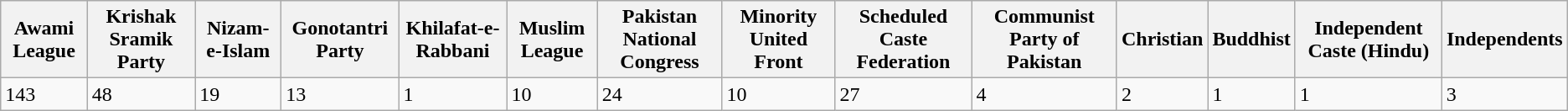<table class="wikitable">
<tr>
<th>Awami League</th>
<th>Krishak Sramik Party</th>
<th>Nizam-e-Islam</th>
<th>Gonotantri Party</th>
<th>Khilafat-e-Rabbani</th>
<th>Muslim League</th>
<th>Pakistan National Congress</th>
<th>Minority United Front</th>
<th>Scheduled Caste Federation</th>
<th>Communist Party of Pakistan</th>
<th>Christian</th>
<th>Buddhist</th>
<th>Independent Caste (Hindu)</th>
<th>Independents</th>
</tr>
<tr>
<td>143</td>
<td>48</td>
<td>19</td>
<td>13</td>
<td>1</td>
<td>10</td>
<td>24</td>
<td>10</td>
<td>27</td>
<td>4</td>
<td>2</td>
<td>1</td>
<td>1</td>
<td>3</td>
</tr>
</table>
